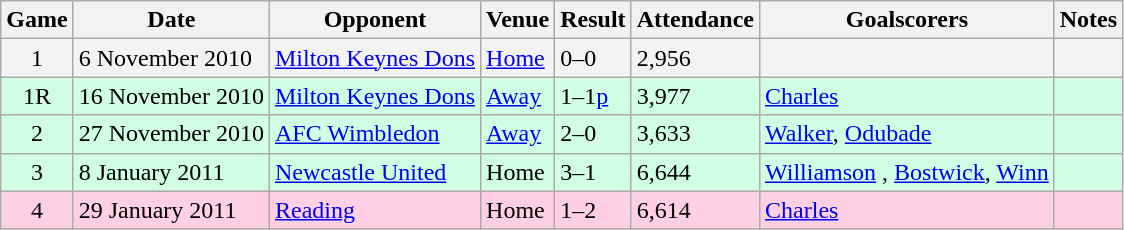<table class="wikitable">
<tr>
<th>Game</th>
<th>Date</th>
<th>Opponent</th>
<th>Venue</th>
<th>Result</th>
<th>Attendance</th>
<th>Goalscorers</th>
<th>Notes</th>
</tr>
<tr style="background: #f3f3f3;">
<td align="center">1</td>
<td>6 November 2010</td>
<td><a href='#'>Milton Keynes Dons</a></td>
<td><a href='#'>Home</a></td>
<td>0–0</td>
<td>2,956</td>
<td></td>
<td></td>
</tr>
<tr style="background: #d0ffe3;">
<td align="center">1R</td>
<td>16 November 2010</td>
<td><a href='#'>Milton Keynes Dons</a></td>
<td><a href='#'>Away</a></td>
<td>1–1<a href='#'>p</a></td>
<td>3,977</td>
<td><a href='#'>Charles</a></td>
<td></td>
</tr>
<tr style="background: #d0ffe3;">
<td align="center">2</td>
<td>27 November 2010</td>
<td><a href='#'>AFC Wimbledon</a></td>
<td><a href='#'>Away</a></td>
<td>2–0</td>
<td>3,633</td>
<td><a href='#'>Walker</a>, <a href='#'>Odubade</a></td>
<td></td>
</tr>
<tr style="background: #d0ffe3;">
<td align="center">3</td>
<td>8 January 2011</td>
<td><a href='#'>Newcastle United</a></td>
<td>Home</td>
<td>3–1</td>
<td>6,644</td>
<td><a href='#'>Williamson</a> , <a href='#'>Bostwick</a>, <a href='#'>Winn</a></td>
<td></td>
</tr>
<tr style="background: #ffd0e3;">
<td align="center">4</td>
<td>29 January 2011</td>
<td><a href='#'>Reading</a></td>
<td>Home</td>
<td>1–2</td>
<td>6,614</td>
<td><a href='#'>Charles</a></td>
<td></td>
</tr>
</table>
